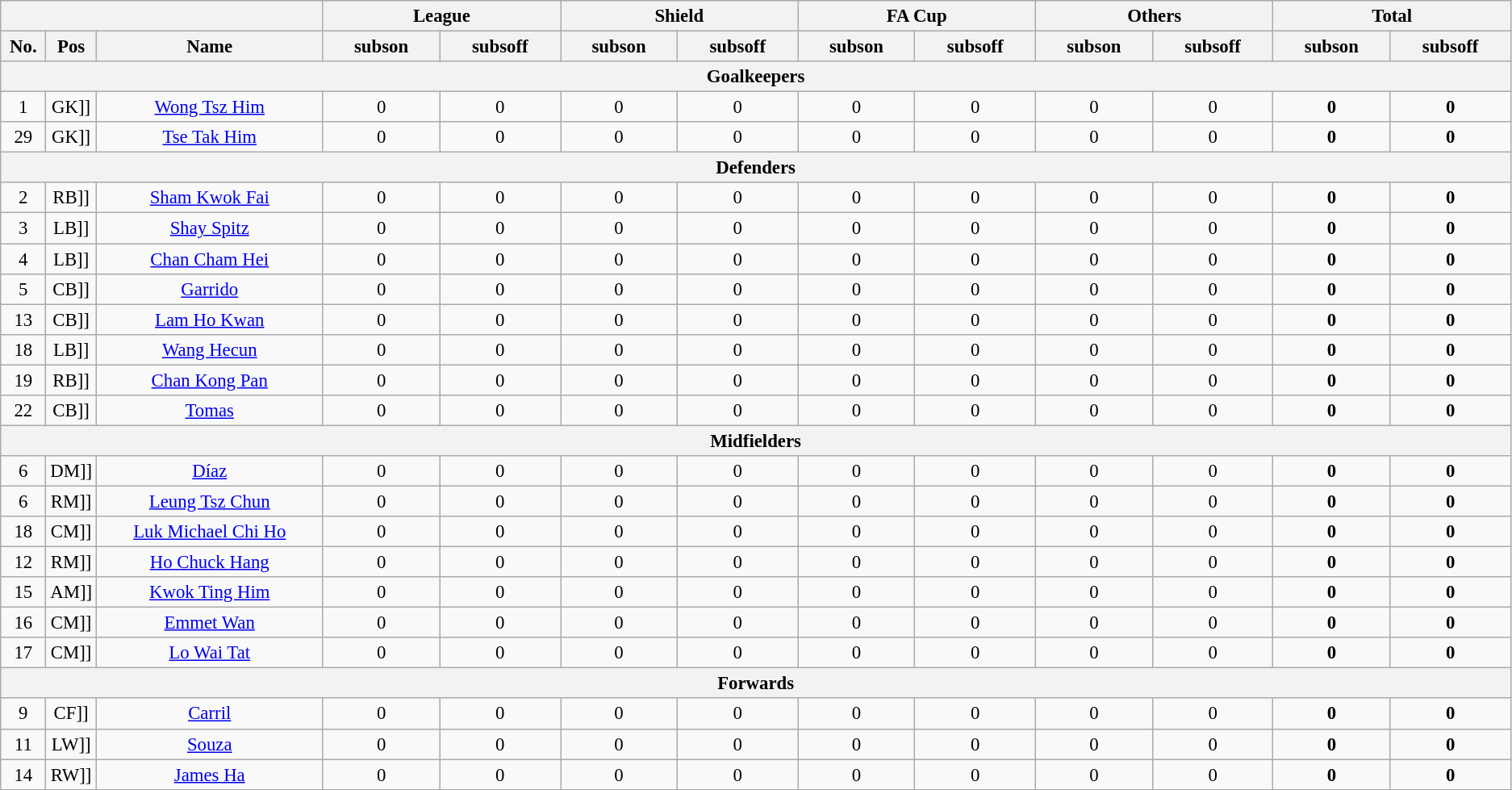<table class="wikitable" style="font-size: 95%; text-align:center;">
<tr>
<th colspan=3></th>
<th colspan=2>League</th>
<th colspan=2>Shield</th>
<th colspan=2>FA Cup</th>
<th colspan=2>Others</th>
<th colspan=2>Total</th>
</tr>
<tr>
<th width="3%"><strong>No.</strong></th>
<th width="3%"><strong>Pos</strong></th>
<th width="15%"><strong>Name</strong></th>
<th width=20>subson</th>
<th width=20>subsoff</th>
<th width=20>subson</th>
<th width=20>subsoff</th>
<th width=20>subson</th>
<th width=20>subsoff</th>
<th width=20>subson</th>
<th width=20>subsoff</th>
<th width=20>subson</th>
<th width=20>subsoff</th>
</tr>
<tr>
<th colspan=15>Goalkeepers</th>
</tr>
<tr>
<td>1</td>
<td [[>GK]]</td>
<td><a href='#'>Wong Tsz Him</a></td>
<td>0</td>
<td>0</td>
<td>0</td>
<td>0</td>
<td>0</td>
<td>0</td>
<td>0</td>
<td>0</td>
<td><strong>0</strong></td>
<td><strong>0</strong></td>
</tr>
<tr>
<td>29</td>
<td [[>GK]]</td>
<td><a href='#'>Tse Tak Him</a></td>
<td>0</td>
<td>0</td>
<td>0</td>
<td>0</td>
<td>0</td>
<td>0</td>
<td>0</td>
<td>0</td>
<td><strong>0</strong></td>
<td><strong>0</strong></td>
</tr>
<tr>
<th colspan=15>Defenders</th>
</tr>
<tr>
<td>2</td>
<td [[>RB]]</td>
<td><a href='#'>Sham Kwok Fai</a></td>
<td>0</td>
<td>0</td>
<td>0</td>
<td>0</td>
<td>0</td>
<td>0</td>
<td>0</td>
<td>0</td>
<td><strong>0</strong></td>
<td><strong>0</strong></td>
</tr>
<tr>
<td>3</td>
<td [[>LB]]</td>
<td><a href='#'>Shay Spitz</a></td>
<td>0</td>
<td>0</td>
<td>0</td>
<td>0</td>
<td>0</td>
<td>0</td>
<td>0</td>
<td>0</td>
<td><strong>0</strong></td>
<td><strong>0</strong></td>
</tr>
<tr>
<td>4</td>
<td [[>LB]]</td>
<td><a href='#'>Chan Cham Hei</a></td>
<td>0</td>
<td>0</td>
<td>0</td>
<td>0</td>
<td>0</td>
<td>0</td>
<td>0</td>
<td>0</td>
<td><strong>0</strong></td>
<td><strong>0</strong></td>
</tr>
<tr>
<td>5</td>
<td [[>CB]]</td>
<td><a href='#'>Garrido</a></td>
<td>0</td>
<td>0</td>
<td>0</td>
<td>0</td>
<td>0</td>
<td>0</td>
<td>0</td>
<td>0</td>
<td><strong>0</strong></td>
<td><strong>0</strong></td>
</tr>
<tr>
<td>13</td>
<td [[>CB]]</td>
<td><a href='#'>Lam Ho Kwan</a></td>
<td>0</td>
<td>0</td>
<td>0</td>
<td>0</td>
<td>0</td>
<td>0</td>
<td>0</td>
<td>0</td>
<td><strong>0</strong></td>
<td><strong>0</strong></td>
</tr>
<tr>
<td>18</td>
<td [[>LB]]</td>
<td><a href='#'>Wang Hecun</a></td>
<td>0</td>
<td>0</td>
<td>0</td>
<td>0</td>
<td>0</td>
<td>0</td>
<td>0</td>
<td>0</td>
<td><strong>0</strong></td>
<td><strong>0</strong></td>
</tr>
<tr>
<td>19</td>
<td [[>RB]]</td>
<td><a href='#'>Chan Kong Pan</a></td>
<td>0</td>
<td>0</td>
<td>0</td>
<td>0</td>
<td>0</td>
<td>0</td>
<td>0</td>
<td>0</td>
<td><strong>0</strong></td>
<td><strong>0</strong></td>
</tr>
<tr>
<td>22</td>
<td [[>CB]]</td>
<td><a href='#'>Tomas</a></td>
<td>0</td>
<td>0</td>
<td>0</td>
<td>0</td>
<td>0</td>
<td>0</td>
<td>0</td>
<td>0</td>
<td><strong>0</strong></td>
<td><strong>0</strong></td>
</tr>
<tr>
<th colspan=15>Midfielders</th>
</tr>
<tr>
<td>6</td>
<td [[>DM]]</td>
<td><a href='#'>Díaz</a></td>
<td>0</td>
<td>0</td>
<td>0</td>
<td>0</td>
<td>0</td>
<td>0</td>
<td>0</td>
<td>0</td>
<td><strong>0</strong></td>
<td><strong>0</strong></td>
</tr>
<tr>
<td>6</td>
<td [[>RM]]</td>
<td><a href='#'>Leung Tsz Chun</a></td>
<td>0</td>
<td>0</td>
<td>0</td>
<td>0</td>
<td>0</td>
<td>0</td>
<td>0</td>
<td>0</td>
<td><strong>0</strong></td>
<td><strong>0</strong></td>
</tr>
<tr>
<td>18</td>
<td [[>CM]]</td>
<td><a href='#'>Luk Michael Chi Ho</a></td>
<td>0</td>
<td>0</td>
<td>0</td>
<td>0</td>
<td>0</td>
<td>0</td>
<td>0</td>
<td>0</td>
<td><strong>0</strong></td>
<td><strong>0</strong></td>
</tr>
<tr>
<td>12</td>
<td [[>RM]]</td>
<td><a href='#'>Ho Chuck Hang</a></td>
<td>0</td>
<td>0</td>
<td>0</td>
<td>0</td>
<td>0</td>
<td>0</td>
<td>0</td>
<td>0</td>
<td><strong>0</strong></td>
<td><strong>0</strong></td>
</tr>
<tr>
<td>15</td>
<td [[>AM]]</td>
<td><a href='#'>Kwok Ting Him</a></td>
<td>0</td>
<td>0</td>
<td>0</td>
<td>0</td>
<td>0</td>
<td>0</td>
<td>0</td>
<td>0</td>
<td><strong>0</strong></td>
<td><strong>0</strong></td>
</tr>
<tr>
<td>16</td>
<td [[>CM]]</td>
<td><a href='#'>Emmet Wan</a></td>
<td>0</td>
<td>0</td>
<td>0</td>
<td>0</td>
<td>0</td>
<td>0</td>
<td>0</td>
<td>0</td>
<td><strong>0</strong></td>
<td><strong>0</strong></td>
</tr>
<tr>
<td>17</td>
<td [[>CM]]</td>
<td><a href='#'>Lo Wai Tat</a></td>
<td>0</td>
<td>0</td>
<td>0</td>
<td>0</td>
<td>0</td>
<td>0</td>
<td>0</td>
<td>0</td>
<td><strong>0</strong></td>
<td><strong>0</strong></td>
</tr>
<tr>
<th colspan=15>Forwards</th>
</tr>
<tr>
<td>9</td>
<td [[>CF]]</td>
<td><a href='#'>Carril</a></td>
<td>0</td>
<td>0</td>
<td>0</td>
<td>0</td>
<td>0</td>
<td>0</td>
<td>0</td>
<td>0</td>
<td><strong>0</strong></td>
<td><strong>0</strong></td>
</tr>
<tr>
<td>11</td>
<td [[>LW]]</td>
<td><a href='#'>Souza</a></td>
<td>0</td>
<td>0</td>
<td>0</td>
<td>0</td>
<td>0</td>
<td>0</td>
<td>0</td>
<td>0</td>
<td><strong>0</strong></td>
<td><strong>0</strong></td>
</tr>
<tr>
<td>14</td>
<td [[>RW]]</td>
<td><a href='#'>James Ha</a></td>
<td>0</td>
<td>0</td>
<td>0</td>
<td>0</td>
<td>0</td>
<td>0</td>
<td>0</td>
<td>0</td>
<td><strong>0</strong></td>
<td><strong>0</strong></td>
</tr>
</table>
